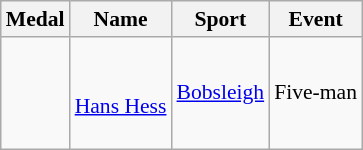<table class="wikitable sortable" style="font-size:90%">
<tr>
<th>Medal</th>
<th>Name</th>
<th>Sport</th>
<th>Event</th>
</tr>
<tr>
<td></td>
<td> <br>  <br> <a href='#'>Hans Hess</a> <br>  <br> </td>
<td><a href='#'>Bobsleigh</a></td>
<td>Five-man</td>
</tr>
</table>
